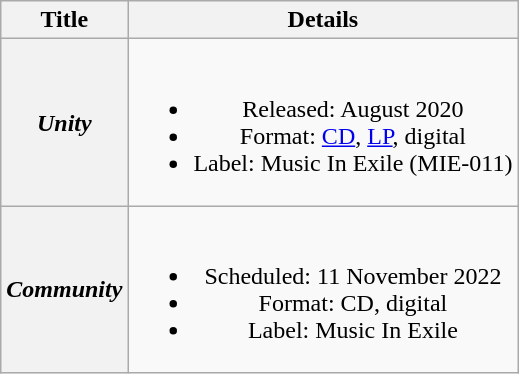<table class="wikitable plainrowheaders" style="text-align:center;" border="1">
<tr>
<th>Title</th>
<th>Details</th>
</tr>
<tr>
<th scope="row"><em>Unity</em></th>
<td><br><ul><li>Released: August 2020</li><li>Format: <a href='#'>CD</a>, <a href='#'>LP</a>, digital</li><li>Label: Music In Exile (MIE-011)</li></ul></td>
</tr>
<tr>
<th scope="row"><em>Community</em></th>
<td><br><ul><li>Scheduled: 11 November 2022</li><li>Format: CD, digital</li><li>Label: Music In Exile</li></ul></td>
</tr>
</table>
